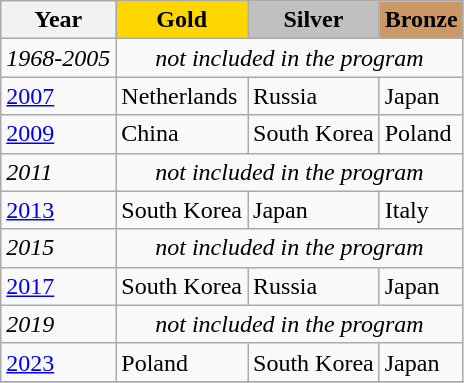<table class="wikitable">
<tr>
<th>Year</th>
<td align=center bgcolor=gold><strong>Gold</strong></td>
<td align=center bgcolor=silver><strong>Silver</strong></td>
<td align=center bgcolor=cc9966><strong>Bronze</strong></td>
</tr>
<tr>
<td><em>1968-2005</em></td>
<td colspan=3 align=center><em>not included in the program</em></td>
</tr>
<tr>
<td><a href='#'>2007</a></td>
<td> Netherlands</td>
<td> Russia</td>
<td> Japan</td>
</tr>
<tr>
<td><a href='#'>2009</a></td>
<td> China</td>
<td> South Korea</td>
<td> Poland</td>
</tr>
<tr>
<td><em>2011</em></td>
<td colspan=3 align=center><em>not included in the program</em></td>
</tr>
<tr>
<td><a href='#'>2013</a></td>
<td> South Korea</td>
<td> Japan</td>
<td> Italy</td>
</tr>
<tr>
<td><em>2015</em></td>
<td colspan=3 align=center><em>not included in the program</em></td>
</tr>
<tr>
<td><a href='#'>2017</a></td>
<td> South Korea</td>
<td> Russia</td>
<td> Japan</td>
</tr>
<tr>
<td><em>2019</em></td>
<td colspan=3 align=center><em>not included in the program</em></td>
</tr>
<tr>
<td><a href='#'>2023</a></td>
<td> Poland</td>
<td> South Korea</td>
<td> Japan</td>
</tr>
<tr>
</tr>
</table>
